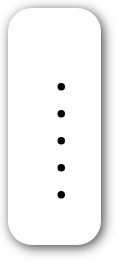<table style="border-radius:1em; box-shadow:0.1em 0.1em 0.5em rgba(0,0,0,0.75); background:white; border:1px solid white; padding:5px;">
<tr style="vertical-align:top;">
<td><br><ul><li></li><li></li><li></li><li></li><li></li></ul></td>
<td></td>
</tr>
</table>
